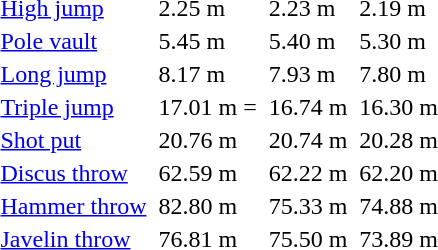<table>
<tr>
<td><a href='#'>High jump</a><br></td>
<td></td>
<td>2.25 m </td>
<td></td>
<td>2.23 m </td>
<td></td>
<td>2.19 m</td>
</tr>
<tr>
<td><a href='#'>Pole vault</a><br></td>
<td></td>
<td>5.45 m</td>
<td></td>
<td>5.40 m </td>
<td></td>
<td>5.30 m </td>
</tr>
<tr>
<td><a href='#'>Long jump</a><br></td>
<td></td>
<td>8.17 m</td>
<td></td>
<td>7.93 m</td>
<td></td>
<td>7.80 m </td>
</tr>
<tr>
<td><a href='#'>Triple jump</a><br></td>
<td></td>
<td>17.01 m =</td>
<td></td>
<td>16.74 m </td>
<td></td>
<td>16.30 m </td>
</tr>
<tr>
<td><a href='#'>Shot put</a><br></td>
<td></td>
<td>20.76 m </td>
<td></td>
<td>20.74 m </td>
<td></td>
<td>20.28 m</td>
</tr>
<tr>
<td><a href='#'>Discus throw</a><br></td>
<td></td>
<td>62.59 m </td>
<td></td>
<td>62.22 m </td>
<td></td>
<td>62.20 m </td>
</tr>
<tr>
<td><a href='#'>Hammer throw</a><br></td>
<td></td>
<td>82.80 m </td>
<td></td>
<td>75.33 m </td>
<td></td>
<td>74.88 m</td>
</tr>
<tr>
<td><a href='#'>Javelin throw</a><br></td>
<td></td>
<td>76.81 m </td>
<td></td>
<td>75.50 m </td>
<td></td>
<td>73.89 m </td>
</tr>
</table>
